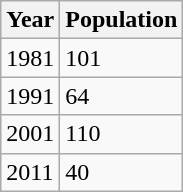<table class="wikitable">
<tr>
<th>Year</th>
<th>Population</th>
</tr>
<tr>
<td>1981</td>
<td>101</td>
</tr>
<tr>
<td>1991</td>
<td>64</td>
</tr>
<tr>
<td>2001</td>
<td>110</td>
</tr>
<tr>
<td>2011</td>
<td>40</td>
</tr>
</table>
